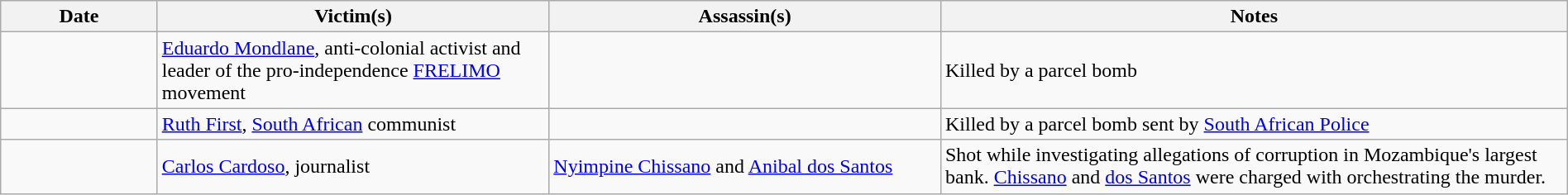<table class="wikitable sortable" style="width:100%">
<tr>
<th style="width:10%">Date</th>
<th style="width:25%">Victim(s)</th>
<th style="width:25%">Assassin(s)</th>
<th style="width:40%">Notes</th>
</tr>
<tr>
<td></td>
<td><a href='#'>Eduardo Mondlane</a>, anti-colonial activist and leader of the pro-independence <a href='#'>FRELIMO</a> movement</td>
<td></td>
<td>Killed by a parcel bomb</td>
</tr>
<tr>
<td></td>
<td><a href='#'>Ruth First</a>, <a href='#'>South African</a> communist</td>
<td></td>
<td>Killed by a parcel bomb sent by <a href='#'>South African Police</a></td>
</tr>
<tr>
<td></td>
<td><a href='#'>Carlos Cardoso</a>, journalist</td>
<td><a href='#'>Nyimpine Chissano</a> and <a href='#'>Anibal dos Santos</a></td>
<td>Shot while investigating allegations of corruption in Mozambique's largest bank. <a href='#'>Chissano</a> and <a href='#'>dos Santos</a> were charged with orchestrating the murder.</td>
</tr>
</table>
